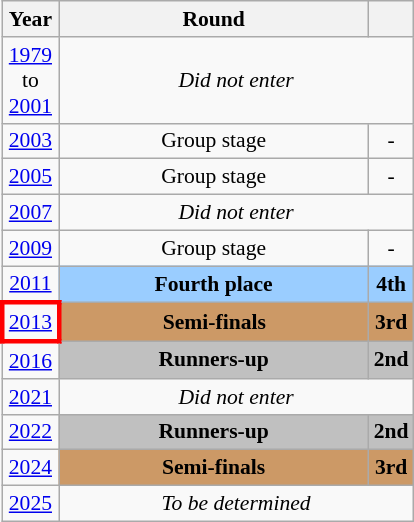<table class="wikitable" style="text-align: center; font-size:90%">
<tr>
<th>Year</th>
<th style="width:200px">Round</th>
<th></th>
</tr>
<tr>
<td><a href='#'>1979</a><br>to<br><a href='#'>2001</a></td>
<td colspan="2"><em>Did not enter</em></td>
</tr>
<tr>
<td><a href='#'>2003</a></td>
<td>Group stage</td>
<td>-</td>
</tr>
<tr>
<td><a href='#'>2005</a></td>
<td>Group stage</td>
<td>-</td>
</tr>
<tr>
<td><a href='#'>2007</a></td>
<td colspan="2"><em>Did not enter</em></td>
</tr>
<tr>
<td><a href='#'>2009</a></td>
<td>Group stage</td>
<td>-</td>
</tr>
<tr>
<td><a href='#'>2011</a></td>
<td bgcolor="9acdff"><strong>Fourth place</strong></td>
<td bgcolor="9acdff"><strong>4th</strong></td>
</tr>
<tr>
<td style="border: 3px solid red"><a href='#'>2013</a></td>
<td bgcolor="cc9966"><strong>Semi-finals</strong></td>
<td bgcolor="cc9966"><strong>3rd</strong></td>
</tr>
<tr>
<td><a href='#'>2016</a></td>
<td bgcolor=Silver><strong>Runners-up</strong></td>
<td bgcolor=Silver><strong>2nd</strong></td>
</tr>
<tr>
<td><a href='#'>2021</a></td>
<td colspan="2"><em>Did not enter</em></td>
</tr>
<tr>
<td><a href='#'>2022</a></td>
<td bgcolor=Silver><strong>Runners-up</strong></td>
<td bgcolor=Silver><strong>2nd</strong></td>
</tr>
<tr>
<td><a href='#'>2024</a></td>
<td bgcolor="cc9966"><strong>Semi-finals</strong></td>
<td bgcolor="cc9966"><strong>3rd</strong></td>
</tr>
<tr>
<td><a href='#'>2025</a></td>
<td colspan="2"><em>To be determined</em></td>
</tr>
</table>
